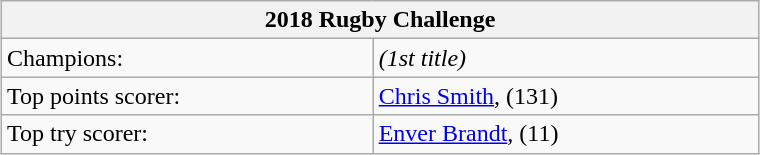<table class="wikitable" style="text-align:left; font-size:100%; width:40%; margin:1em auto 1em auto;">
<tr>
<th colspan=2><strong>2018 Rugby Challenge</strong></th>
</tr>
<tr>
<td>Champions:</td>
<td> <em>(1st title)</em></td>
</tr>
<tr>
<td>Top points scorer:</td>
<td><a href='#'>Chris Smith</a>,  (131)</td>
</tr>
<tr>
<td>Top try scorer:</td>
<td><a href='#'>Enver Brandt</a>,  (11)</td>
</tr>
</table>
